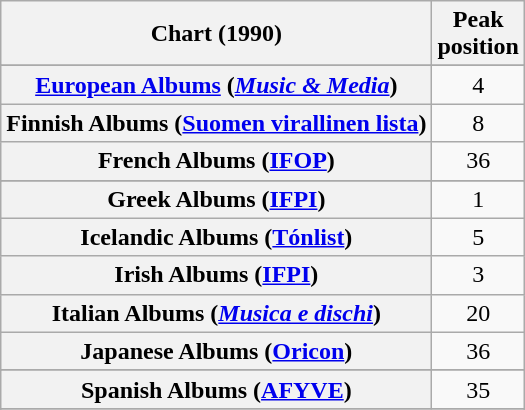<table class="wikitable sortable plainrowheaders" style="text-align:center">
<tr>
<th scope="col">Chart (1990)</th>
<th scope="col">Peak<br>position</th>
</tr>
<tr>
</tr>
<tr>
</tr>
<tr>
</tr>
<tr>
</tr>
<tr>
<th scope="row"><a href='#'>European Albums</a> (<em><a href='#'>Music & Media</a></em>)</th>
<td>4</td>
</tr>
<tr>
<th scope="row">Finnish Albums (<a href='#'>Suomen virallinen lista</a>)</th>
<td>8</td>
</tr>
<tr>
<th scope="row">French Albums (<a href='#'>IFOP</a>)</th>
<td>36</td>
</tr>
<tr>
</tr>
<tr>
<th scope="row">Greek Albums (<a href='#'>IFPI</a>)</th>
<td>1</td>
</tr>
<tr>
<th scope="row">Icelandic Albums (<a href='#'>Tónlist</a>)</th>
<td>5</td>
</tr>
<tr>
<th scope="row">Irish Albums (<a href='#'>IFPI</a>)</th>
<td>3</td>
</tr>
<tr>
<th scope="row">Italian Albums (<em><a href='#'>Musica e dischi</a></em>)</th>
<td>20</td>
</tr>
<tr>
<th scope="row">Japanese Albums (<a href='#'>Oricon</a>)</th>
<td>36</td>
</tr>
<tr>
</tr>
<tr>
</tr>
<tr>
<th scope="row">Spanish Albums (<a href='#'>AFYVE</a>)</th>
<td>35</td>
</tr>
<tr>
</tr>
<tr>
</tr>
<tr>
</tr>
<tr>
</tr>
</table>
